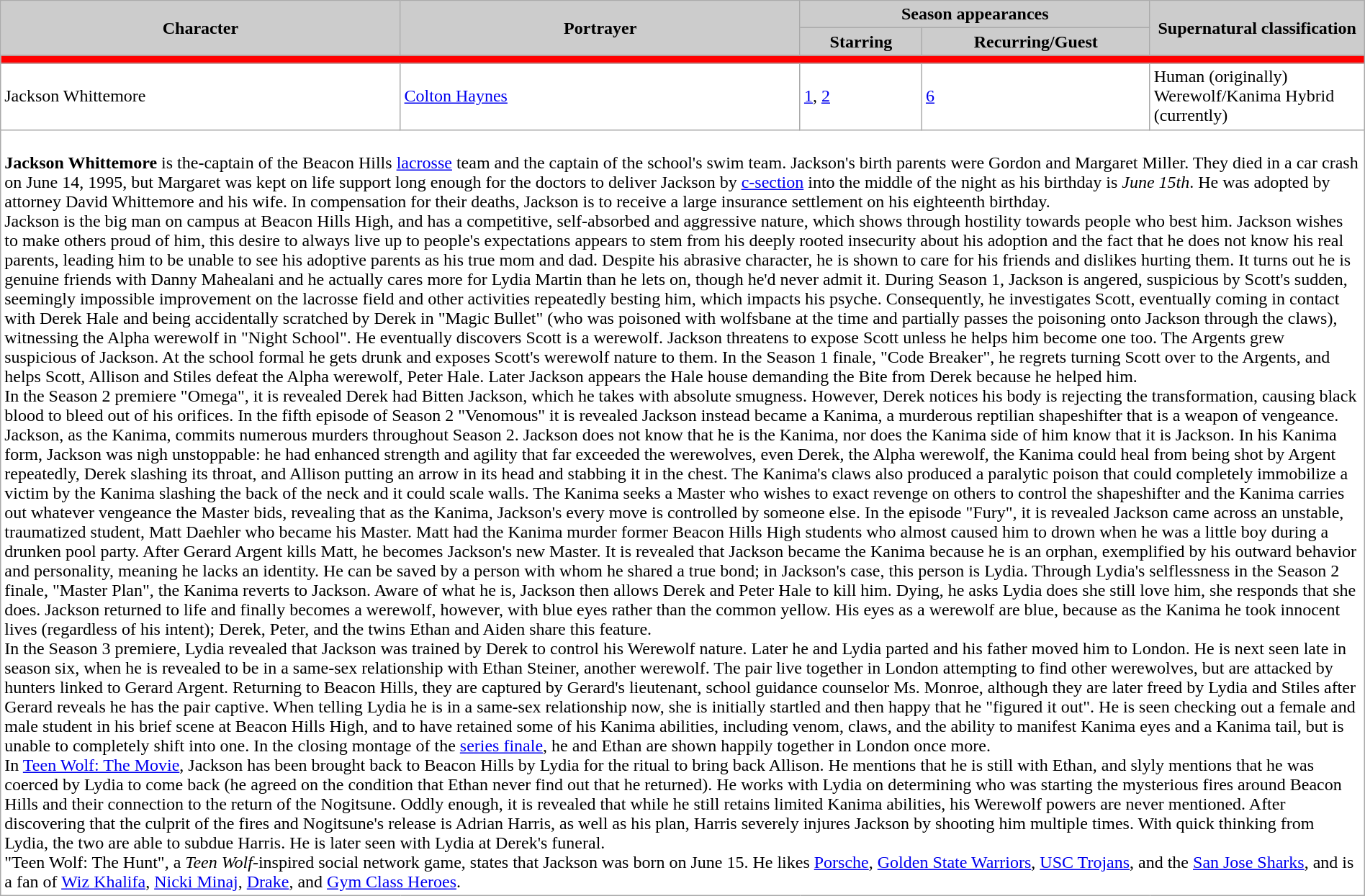<table class="wikitable sortable" style="width:100%; margin-right:auto; background:#fff;">
<tr style="color:black">
<th rowspan="2" style="background:#ccc; width:16%;">Character</th>
<th rowspan="2" style="background:#ccc; width:16%;">Portrayer</th>
<th colspan="2" style="background:#ccc; width:13%;">Season appearances</th>
<th rowspan="2" style="background:#ccc; width:7%;">Supernatural classification</th>
</tr>
<tr>
<th style="background:#ccc;">Starring</th>
<th style="background:#ccc;">Recurring/Guest</th>
</tr>
<tr>
<td colspan="5" style="background:red;"></td>
</tr>
<tr>
<td id="Jackson">Jackson Whittemore</td>
<td><a href='#'>Colton Haynes</a></td>
<td><a href='#'>1</a>, <a href='#'>2</a></td>
<td><a href='#'>6</a></td>
<td>Human (originally) Werewolf/Kanima Hybrid (currently)</td>
</tr>
<tr>
<td colspan="5"><br><strong>Jackson Whittemore</strong> is the-captain of the Beacon Hills <a href='#'>lacrosse</a> team and the captain of the school's swim team. Jackson's birth parents were Gordon and Margaret Miller. They died in a car crash on June 14, 1995, but Margaret was kept on life support long enough for the doctors to deliver Jackson by <a href='#'>c-section</a> into the middle of the night as his birthday is <em>June 15th</em>. He was adopted by attorney David Whittemore and his wife. In compensation for their deaths, Jackson is to receive a large insurance settlement on his eighteenth birthday.<br>Jackson is the big man on campus at Beacon Hills High, and has a competitive, self-absorbed and aggressive nature, which shows through hostility towards people who best him. Jackson wishes to make others proud of him, this desire to always live up to people's expectations appears to stem from his deeply rooted insecurity about his adoption and the fact that he does not know his real parents, leading him to be unable to see his adoptive parents as his true mom and dad. Despite his abrasive character, he is shown to care for his friends and dislikes hurting them. It turns out he is genuine friends with Danny Mahealani and he actually cares more for Lydia Martin than he lets on, though he'd never admit it. During Season 1, Jackson is angered, suspicious by Scott's sudden, seemingly impossible improvement on the lacrosse field and other activities repeatedly besting him, which impacts his psyche. Consequently, he investigates Scott, eventually coming in contact with Derek Hale and being accidentally scratched by Derek in "Magic Bullet" (who was poisoned with wolfsbane at the time and partially passes the poisoning onto Jackson through the claws), witnessing the Alpha werewolf in "Night School". He eventually discovers Scott is a werewolf. Jackson threatens to expose Scott unless he helps him become one too. The Argents grew suspicious of Jackson. At the school formal he gets drunk and exposes Scott's werewolf nature to them. In the Season 1 finale, "Code Breaker", he regrets turning Scott over to the Argents, and helps Scott, Allison and Stiles defeat the Alpha werewolf, Peter Hale. Later Jackson appears the Hale house demanding the Bite from Derek because he helped him.<br>In the Season 2 premiere "Omega", it is revealed Derek had Bitten Jackson, which he takes with absolute smugness. However, Derek notices his body is rejecting the transformation, causing black blood to bleed out of his orifices. In the fifth episode of Season 2 "Venomous" it is revealed Jackson instead became a Kanima, a murderous reptilian shapeshifter that is a weapon of vengeance. Jackson, as the Kanima, commits numerous murders throughout Season 2. Jackson does not know that he is the Kanima, nor does the Kanima side of him know that it is Jackson. In his Kanima form, Jackson was nigh unstoppable: he had enhanced strength and agility that far exceeded the werewolves, even Derek, the Alpha werewolf, the Kanima could heal from being shot by Argent repeatedly, Derek slashing its throat, and Allison putting an arrow in its head and stabbing it in the chest. The Kanima's claws also produced a paralytic poison that could completely immobilize a victim by the Kanima slashing the back of the neck and it could scale walls. The Kanima seeks a Master who wishes to exact revenge on others to control the shapeshifter and the Kanima carries out whatever vengeance the Master bids, revealing that as the Kanima, Jackson's every move is controlled by someone else. In the episode "Fury", it is revealed Jackson came across an unstable, traumatized student, Matt Daehler who became his Master. Matt had the Kanima murder former Beacon Hills High students who almost caused him to drown when he was a little boy during a drunken pool party. After Gerard Argent kills Matt, he becomes Jackson's new Master. It is revealed that Jackson became the Kanima because he is an orphan, exemplified by his outward behavior and personality, meaning he lacks an identity. He can be saved by a person with whom he shared a true bond; in Jackson's case, this person is Lydia. Through Lydia's selflessness in the Season 2 finale, "Master Plan", the Kanima reverts to Jackson. Aware of what he is, Jackson then allows Derek and Peter Hale to kill him. Dying, he asks Lydia does she still love him, she responds that she does. Jackson returned to life and finally becomes a werewolf, however, with blue eyes rather than the common yellow. His eyes as a werewolf are blue, because as the Kanima he took innocent lives (regardless of his intent); Derek, Peter, and the twins Ethan and Aiden share this feature.<br>In the Season 3 premiere, Lydia revealed that Jackson was trained by Derek to control his Werewolf nature. Later he and Lydia parted and his father moved him to London. He is next seen late in season six, when he is revealed to be in a same-sex relationship with Ethan Steiner, another werewolf. The pair live together in London attempting to find other werewolves, but are attacked by hunters linked to Gerard Argent. Returning to Beacon Hills, they are captured by Gerard's lieutenant, school guidance counselor Ms. Monroe, although they are later freed by Lydia and Stiles after Gerard reveals he has the pair captive. When telling Lydia he is in a same-sex relationship now, she is initially startled and then happy that he "figured it out". He is seen checking out a female and male student in his brief scene at Beacon Hills High, and to have retained some of his Kanima abilities, including venom, claws, and the ability to manifest Kanima eyes and a Kanima tail, but is unable to completely shift into one. In the closing montage of the <a href='#'>series finale</a>, he and Ethan are shown happily together in London once more.<br>In <a href='#'>Teen Wolf: The Movie</a>, Jackson has been brought back to Beacon Hills by Lydia for the ritual to bring back Allison. He mentions that he is still with Ethan, and slyly mentions that he was coerced by Lydia to come back (he agreed on the condition that Ethan never find out that he returned). He works with Lydia on determining who was starting the mysterious fires around Beacon Hills and their connection to the return of the Nogitsune. Oddly enough, it is revealed that while he still retains limited Kanima abilities, his Werewolf powers are never mentioned. After discovering that the culprit of the fires and Nogitsune's release is Adrian Harris, as well as his plan, Harris severely injures Jackson by shooting him multiple times. With quick thinking from Lydia, the two are able to subdue Harris. He is later seen with Lydia at Derek's funeral.<br>"Teen Wolf: The Hunt", a <em>Teen Wolf</em>-inspired social network game, states that Jackson was born on June 15. He likes <a href='#'>Porsche</a>, <a href='#'>Golden State Warriors</a>, <a href='#'>USC Trojans</a>, and the <a href='#'>San Jose Sharks</a>, and is a fan of <a href='#'>Wiz Khalifa</a>, <a href='#'>Nicki Minaj</a>, <a href='#'>Drake</a>, and <a href='#'>Gym Class Heroes</a>.</td>
</tr>
</table>
